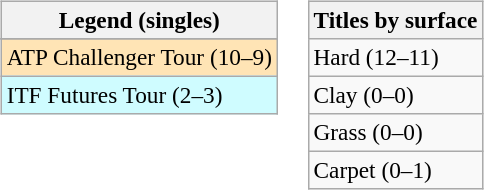<table>
<tr valign=top>
<td><br><table class=wikitable style=font-size:97%>
<tr>
<th>Legend (singles)</th>
</tr>
<tr bgcolor=e5d1cb>
</tr>
<tr bgcolor=moccasin>
<td>ATP Challenger Tour (10–9)</td>
</tr>
<tr bgcolor=cffcff>
<td>ITF Futures Tour (2–3)</td>
</tr>
</table>
</td>
<td><br><table class=wikitable style=font-size:97%>
<tr>
<th>Titles by surface</th>
</tr>
<tr>
<td>Hard (12–11)</td>
</tr>
<tr>
<td>Clay (0–0)</td>
</tr>
<tr>
<td>Grass (0–0)</td>
</tr>
<tr>
<td>Carpet (0–1)</td>
</tr>
</table>
</td>
</tr>
</table>
